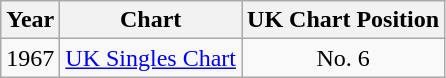<table class="wikitable">
<tr>
<th align="left">Year</th>
<th align="left">Chart</th>
<th align="left">UK Chart Position</th>
</tr>
<tr>
<td align="left">1967</td>
<td align="left"><a href='#'>UK Singles Chart</a></td>
<td align="center">No. 6</td>
</tr>
</table>
